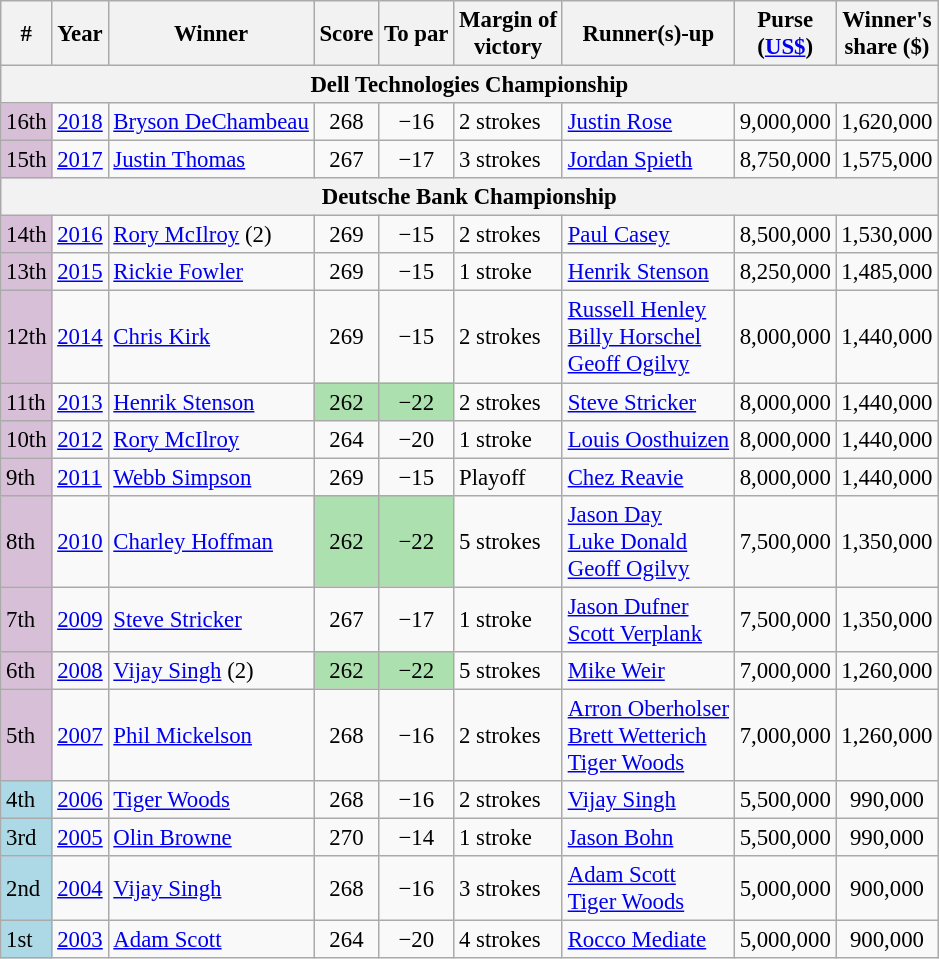<table class="wikitable" style="font-size:95%">
<tr>
<th>#</th>
<th>Year</th>
<th>Winner</th>
<th>Score</th>
<th>To par</th>
<th>Margin of<br>victory</th>
<th>Runner(s)-up</th>
<th>Purse<br>(<a href='#'>US$</a>)</th>
<th>Winner's<br>share ($)</th>
</tr>
<tr>
<th colspan=10>Dell Technologies Championship</th>
</tr>
<tr>
<td style="background:thistle">16th</td>
<td><a href='#'>2018</a></td>
<td> <a href='#'>Bryson DeChambeau</a></td>
<td align=center>268</td>
<td align=center>−16</td>
<td>2 strokes</td>
<td> <a href='#'>Justin Rose</a></td>
<td align=center>9,000,000</td>
<td align=center>1,620,000</td>
</tr>
<tr>
<td style="background:thistle">15th</td>
<td><a href='#'>2017</a></td>
<td> <a href='#'>Justin Thomas</a></td>
<td align=center>267</td>
<td align=center>−17</td>
<td>3 strokes</td>
<td> <a href='#'>Jordan Spieth</a></td>
<td align=center>8,750,000</td>
<td align=center>1,575,000</td>
</tr>
<tr>
<th colspan=10>Deutsche Bank Championship</th>
</tr>
<tr>
<td style="background:thistle">14th</td>
<td><a href='#'>2016</a></td>
<td> <a href='#'>Rory McIlroy</a> (2)</td>
<td align=center>269</td>
<td align=center>−15</td>
<td>2 strokes</td>
<td> <a href='#'>Paul Casey</a></td>
<td align=center>8,500,000</td>
<td align=center>1,530,000</td>
</tr>
<tr>
<td style="background:thistle">13th</td>
<td><a href='#'>2015</a></td>
<td> <a href='#'>Rickie Fowler</a></td>
<td align=center>269</td>
<td align=center>−15</td>
<td>1 stroke</td>
<td> <a href='#'>Henrik Stenson</a></td>
<td align=center>8,250,000</td>
<td align=center>1,485,000</td>
</tr>
<tr>
<td style="background:thistle">12th</td>
<td><a href='#'>2014</a></td>
<td> <a href='#'>Chris Kirk</a></td>
<td align=center>269</td>
<td align=center>−15</td>
<td>2 strokes</td>
<td> <a href='#'>Russell Henley</a><br> <a href='#'>Billy Horschel</a><br> <a href='#'>Geoff Ogilvy</a></td>
<td align=center>8,000,000</td>
<td align=center>1,440,000</td>
</tr>
<tr>
<td style="background:thistle">11th</td>
<td><a href='#'>2013</a></td>
<td> <a href='#'>Henrik Stenson</a></td>
<td style="text-align:center; background:#ACE1AF">262</td>
<td style="text-align:center; background:#ACE1AF">−22</td>
<td>2 strokes</td>
<td> <a href='#'>Steve Stricker</a></td>
<td align=center>8,000,000</td>
<td align=center>1,440,000</td>
</tr>
<tr>
<td style="background:thistle">10th</td>
<td><a href='#'>2012</a></td>
<td> <a href='#'>Rory McIlroy</a></td>
<td align=center>264</td>
<td align=center>−20</td>
<td>1 stroke</td>
<td> <a href='#'>Louis Oosthuizen</a></td>
<td align=center>8,000,000</td>
<td align=center>1,440,000</td>
</tr>
<tr>
<td style="background:thistle">9th</td>
<td><a href='#'>2011</a></td>
<td> <a href='#'>Webb Simpson</a></td>
<td align=center>269</td>
<td align=center>−15</td>
<td>Playoff</td>
<td> <a href='#'>Chez Reavie</a></td>
<td align=center>8,000,000</td>
<td align=center>1,440,000</td>
</tr>
<tr>
<td style="background:thistle">8th</td>
<td><a href='#'>2010</a></td>
<td> <a href='#'>Charley Hoffman</a></td>
<td style="text-align:center; background:#ACE1AF">262</td>
<td style="text-align:center; background:#ACE1AF">−22</td>
<td>5 strokes</td>
<td> <a href='#'>Jason Day</a><br> <a href='#'>Luke Donald</a><br> <a href='#'>Geoff Ogilvy</a></td>
<td align=center>7,500,000</td>
<td align=center>1,350,000</td>
</tr>
<tr>
<td style="background:thistle">7th</td>
<td><a href='#'>2009</a></td>
<td> <a href='#'>Steve Stricker</a></td>
<td align=center>267</td>
<td align=center>−17</td>
<td>1 stroke</td>
<td> <a href='#'>Jason Dufner</a><br> <a href='#'>Scott Verplank</a></td>
<td align=center>7,500,000</td>
<td align=center>1,350,000</td>
</tr>
<tr>
<td style="background:thistle">6th</td>
<td><a href='#'>2008</a></td>
<td> <a href='#'>Vijay Singh</a> (2)</td>
<td style="text-align:center; background:#ACE1AF">262</td>
<td style="text-align:center; background:#ACE1AF">−22</td>
<td>5 strokes</td>
<td> <a href='#'>Mike Weir</a></td>
<td align=center>7,000,000</td>
<td align=center>1,260,000</td>
</tr>
<tr>
<td style="background:thistle">5th</td>
<td><a href='#'>2007</a></td>
<td> <a href='#'>Phil Mickelson</a></td>
<td align=center>268</td>
<td align=center>−16</td>
<td>2 strokes</td>
<td> <a href='#'>Arron Oberholser</a><br> <a href='#'>Brett Wetterich</a><br> <a href='#'>Tiger Woods</a></td>
<td align=center>7,000,000</td>
<td align=center>1,260,000</td>
</tr>
<tr>
<td style="background:lightblue">4th</td>
<td><a href='#'>2006</a></td>
<td> <a href='#'>Tiger Woods</a></td>
<td align=center>268</td>
<td align=center>−16</td>
<td>2 strokes</td>
<td> <a href='#'>Vijay Singh</a></td>
<td align=center>5,500,000</td>
<td align=center>990,000</td>
</tr>
<tr>
<td style="background:lightblue">3rd</td>
<td><a href='#'>2005</a></td>
<td> <a href='#'>Olin Browne</a></td>
<td align=center>270</td>
<td align=center>−14</td>
<td>1 stroke</td>
<td> <a href='#'>Jason Bohn</a></td>
<td align=center>5,500,000</td>
<td align=center>990,000</td>
</tr>
<tr>
<td style="background:lightblue">2nd</td>
<td><a href='#'>2004</a></td>
<td> <a href='#'>Vijay Singh</a></td>
<td align=center>268</td>
<td align=center>−16</td>
<td>3 strokes</td>
<td> <a href='#'>Adam Scott</a><br> <a href='#'>Tiger Woods</a></td>
<td align=center>5,000,000</td>
<td align=center>900,000</td>
</tr>
<tr>
<td style="background:lightblue">1st</td>
<td><a href='#'>2003</a></td>
<td> <a href='#'>Adam Scott</a></td>
<td align=center>264</td>
<td align=center>−20</td>
<td>4 strokes</td>
<td> <a href='#'>Rocco Mediate</a></td>
<td align=center>5,000,000</td>
<td align=center>900,000</td>
</tr>
</table>
